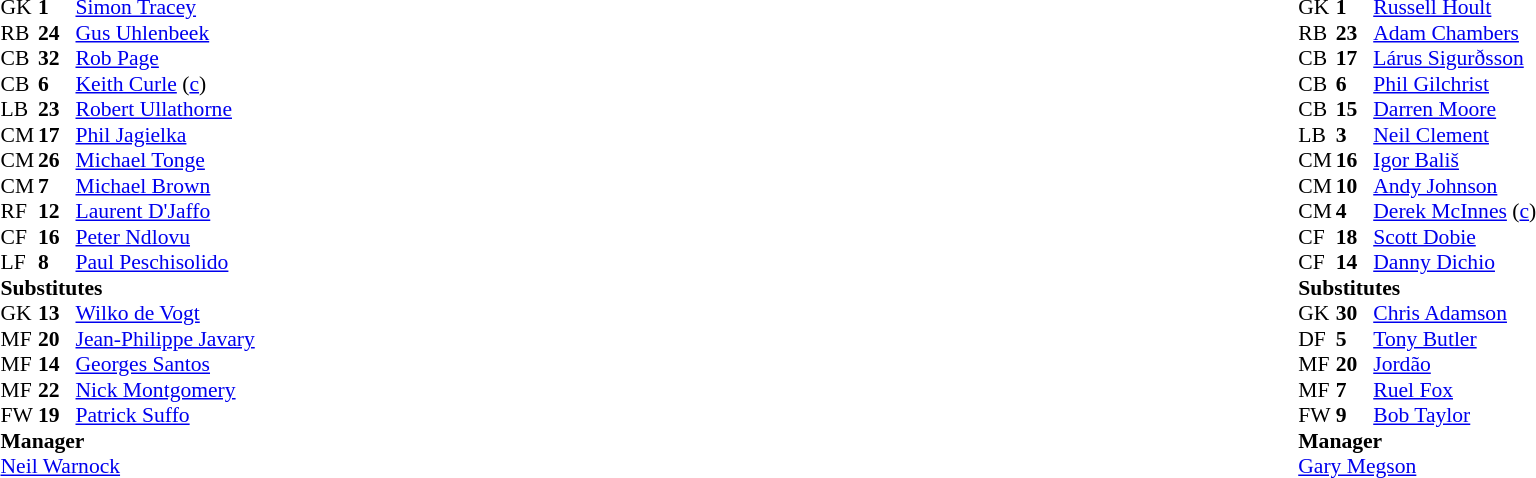<table style="width:100%;">
<tr>
<td style="vertical-align:top; width:50%;"><br><table style="font-size: 90%" cellspacing="0" cellpadding="0">
<tr>
<th width="25"></th>
<th width="25"></th>
</tr>
<tr>
<td>GK</td>
<td><strong>1</strong></td>
<td> <a href='#'>Simon Tracey</a></td>
<td></td>
</tr>
<tr>
<td>RB</td>
<td><strong>24</strong></td>
<td> <a href='#'>Gus Uhlenbeek</a></td>
<td></td>
<td></td>
</tr>
<tr>
<td>CB</td>
<td><strong>32</strong></td>
<td> <a href='#'>Rob Page</a></td>
</tr>
<tr>
<td>CB</td>
<td><strong>6</strong></td>
<td> <a href='#'>Keith Curle</a> (<a href='#'>c</a>)</td>
<td></td>
</tr>
<tr>
<td>LB</td>
<td><strong>23</strong></td>
<td> <a href='#'>Robert Ullathorne</a></td>
</tr>
<tr>
<td>CM</td>
<td><strong>17</strong></td>
<td> <a href='#'>Phil Jagielka</a></td>
</tr>
<tr>
<td>CM</td>
<td><strong>26</strong></td>
<td> <a href='#'>Michael Tonge</a></td>
<td></td>
<td></td>
</tr>
<tr>
<td>CM</td>
<td><strong>7</strong></td>
<td> <a href='#'>Michael Brown</a></td>
<td></td>
</tr>
<tr>
<td>RF</td>
<td><strong>12</strong></td>
<td> <a href='#'>Laurent D'Jaffo</a></td>
</tr>
<tr>
<td>CF</td>
<td><strong>16</strong></td>
<td> <a href='#'>Peter Ndlovu</a></td>
<td></td>
<td></td>
</tr>
<tr>
<td>LF</td>
<td><strong>8</strong></td>
<td> <a href='#'>Paul Peschisolido</a></td>
</tr>
<tr>
<td colspan=4><strong>Substitutes</strong></td>
</tr>
<tr>
<td>GK</td>
<td><strong>13</strong></td>
<td> <a href='#'>Wilko de Vogt</a></td>
<td></td>
<td></td>
</tr>
<tr>
<td>MF</td>
<td><strong>20</strong></td>
<td> <a href='#'>Jean-Philippe Javary</a></td>
</tr>
<tr>
<td>MF</td>
<td><strong>14</strong></td>
<td> <a href='#'>Georges Santos</a></td>
<td></td>
<td></td>
</tr>
<tr>
<td>MF</td>
<td><strong>22</strong></td>
<td> <a href='#'>Nick Montgomery</a></td>
</tr>
<tr>
<td>FW</td>
<td><strong>19</strong></td>
<td> <a href='#'>Patrick Suffo</a></td>
<td></td>
<td></td>
</tr>
<tr>
<td colspan=4><strong>Manager</strong></td>
</tr>
<tr>
<td colspan="4"> <a href='#'>Neil Warnock</a></td>
</tr>
</table>
</td>
<td style="vertical-align:top; width:50%;"><br><table cellspacing="0" cellpadding="0" style="font-size:90%; margin:auto;">
<tr>
<th width="25"></th>
<th width="25"></th>
</tr>
<tr>
<td>GK</td>
<td><strong>1</strong></td>
<td> <a href='#'>Russell Hoult</a></td>
</tr>
<tr>
<td>RB</td>
<td><strong>23</strong></td>
<td> <a href='#'>Adam Chambers</a></td>
<td></td>
<td></td>
</tr>
<tr>
<td>CB</td>
<td><strong>17</strong></td>
<td> <a href='#'>Lárus Sigurðsson</a></td>
<td></td>
<td></td>
</tr>
<tr>
<td>CB</td>
<td><strong>6</strong></td>
<td> <a href='#'>Phil Gilchrist</a></td>
</tr>
<tr>
<td>CB</td>
<td><strong>15</strong></td>
<td> <a href='#'>Darren Moore</a></td>
</tr>
<tr>
<td>LB</td>
<td><strong>3</strong></td>
<td> <a href='#'>Neil Clement</a></td>
</tr>
<tr>
<td>CM</td>
<td><strong>16</strong></td>
<td> <a href='#'>Igor Bališ</a></td>
</tr>
<tr>
<td>CM</td>
<td><strong>10</strong></td>
<td> <a href='#'>Andy Johnson</a></td>
<td></td>
<td></td>
</tr>
<tr>
<td>CM</td>
<td><strong>4</strong></td>
<td> <a href='#'>Derek McInnes</a> (<a href='#'>c</a>)</td>
</tr>
<tr>
<td>CF</td>
<td><strong>18</strong></td>
<td> <a href='#'>Scott Dobie</a></td>
</tr>
<tr>
<td>CF</td>
<td><strong>14</strong></td>
<td> <a href='#'>Danny Dichio</a></td>
</tr>
<tr>
<td colspan=4><strong>Substitutes</strong></td>
</tr>
<tr>
<td>GK</td>
<td><strong>30</strong></td>
<td> <a href='#'>Chris Adamson</a></td>
</tr>
<tr>
<td>DF</td>
<td><strong>5</strong></td>
<td> <a href='#'>Tony Butler</a></td>
<td></td>
<td></td>
</tr>
<tr>
<td>MF</td>
<td><strong>20</strong></td>
<td> <a href='#'>Jordão</a></td>
<td></td>
<td></td>
</tr>
<tr>
<td>MF</td>
<td><strong>7</strong></td>
<td> <a href='#'>Ruel Fox</a></td>
</tr>
<tr>
<td>FW</td>
<td><strong>9</strong></td>
<td> <a href='#'>Bob Taylor</a></td>
<td></td>
<td></td>
</tr>
<tr>
<td colspan=4><strong>Manager</strong></td>
</tr>
<tr>
<td colspan="4"> <a href='#'>Gary Megson</a></td>
</tr>
</table>
</td>
</tr>
</table>
